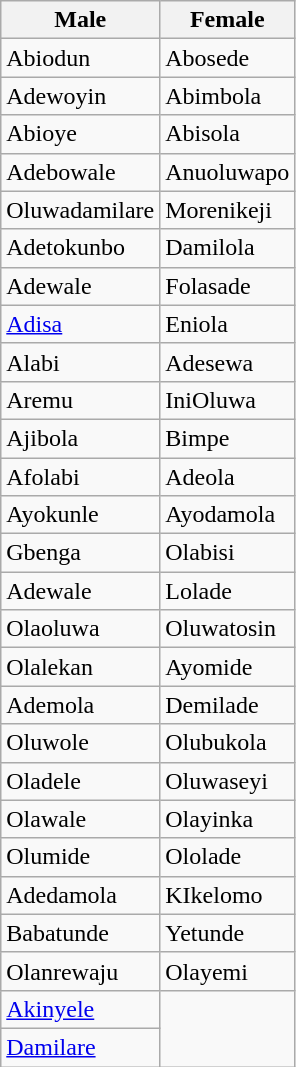<table class="wikitable">
<tr>
<th>Male</th>
<th>Female</th>
</tr>
<tr>
<td>Abiodun</td>
<td>Abosede</td>
</tr>
<tr>
<td>Adewoyin</td>
<td>Abimbola</td>
</tr>
<tr>
<td>Abioye</td>
<td>Abisola</td>
</tr>
<tr>
<td>Adebowale</td>
<td>Anuoluwapo</td>
</tr>
<tr>
<td>Oluwadamilare</td>
<td>Morenikeji</td>
</tr>
<tr>
<td>Adetokunbo</td>
<td>Damilola</td>
</tr>
<tr>
<td>Adewale</td>
<td>Folasade</td>
</tr>
<tr>
<td><a href='#'>Adisa</a></td>
<td>Eniola</td>
</tr>
<tr>
<td>Alabi</td>
<td>Adesewa</td>
</tr>
<tr>
<td>Aremu</td>
<td>IniOluwa</td>
</tr>
<tr>
<td>Ajibola</td>
<td>Bimpe</td>
</tr>
<tr>
<td>Afolabi</td>
<td>Adeola</td>
</tr>
<tr>
<td>Ayokunle</td>
<td>Ayodamola</td>
</tr>
<tr>
<td>Gbenga</td>
<td>Olabisi</td>
</tr>
<tr>
<td>Adewale</td>
<td>Lolade</td>
</tr>
<tr>
<td>Olaoluwa</td>
<td>Oluwatosin</td>
</tr>
<tr>
<td>Olalekan</td>
<td>Ayomide</td>
</tr>
<tr>
<td>Ademola</td>
<td>Demilade</td>
</tr>
<tr>
<td>Oluwole</td>
<td>Olubukola</td>
</tr>
<tr>
<td>Oladele</td>
<td>Oluwaseyi</td>
</tr>
<tr>
<td>Olawale</td>
<td>Olayinka</td>
</tr>
<tr>
<td>Olumide</td>
<td>Ololade</td>
</tr>
<tr>
<td>Adedamola</td>
<td>KIkelomo</td>
</tr>
<tr>
<td>Babatunde</td>
<td>Yetunde</td>
</tr>
<tr>
<td>Olanrewaju</td>
<td>Olayemi</td>
</tr>
<tr>
<td><a href='#'>Akinyele</a></td>
<td rowspan="2"></td>
</tr>
<tr>
<td><a href='#'>Damilare</a></td>
</tr>
</table>
